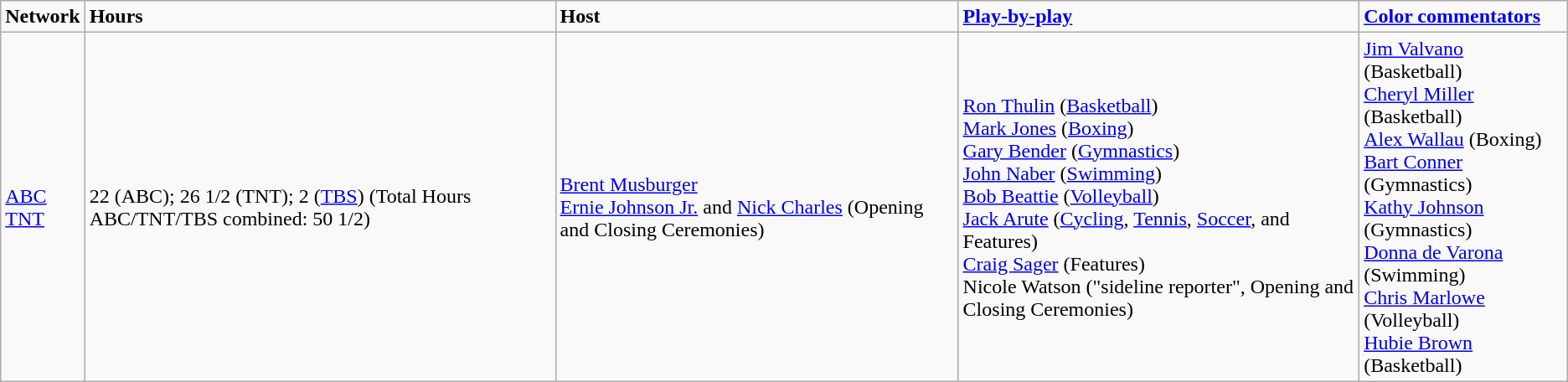<table class=wikitable>
<tr>
<td><strong>Network</strong></td>
<td><strong>Hours</strong></td>
<td><strong>Host</strong></td>
<td><strong><a href='#'>Play-by-play</a></strong></td>
<td><strong><a href='#'>Color commentators</a></strong></td>
</tr>
<tr>
<td><a href='#'>ABC</a><br><a href='#'>TNT</a></td>
<td>22 (ABC); 26 1/2 (TNT); 2 (<a href='#'>TBS</a>) (Total Hours ABC/TNT/TBS combined: 50 1/2)</td>
<td><a href='#'>Brent Musburger</a><br><a href='#'>Ernie Johnson Jr.</a> and <a href='#'>Nick Charles</a> (Opening and Closing Ceremonies)</td>
<td><a href='#'>Ron Thulin</a> (<a href='#'>Basketball</a>)<br><a href='#'>Mark Jones</a> (<a href='#'>Boxing</a>)<br><a href='#'>Gary Bender</a> (<a href='#'>Gymnastics</a>)<br><a href='#'>John Naber</a> (<a href='#'>Swimming</a>)<br><a href='#'>Bob Beattie</a> (<a href='#'>Volleyball</a>)<br><a href='#'>Jack Arute</a> (<a href='#'>Cycling</a>, <a href='#'>Tennis</a>, <a href='#'>Soccer</a>, and Features)<br><a href='#'>Craig Sager</a> (Features)<br>Nicole Watson ("sideline reporter", Opening and Closing Ceremonies)</td>
<td><a href='#'>Jim Valvano</a> (Basketball)<br><a href='#'>Cheryl Miller</a> (Basketball)<br><a href='#'>Alex Wallau</a> (Boxing)<br><a href='#'>Bart Conner</a> (Gymnastics)<br><a href='#'>Kathy Johnson</a> (Gymnastics)<br><a href='#'>Donna de Varona</a> (Swimming)<br><a href='#'>Chris Marlowe</a> (Volleyball)<br><a href='#'>Hubie Brown</a> (Basketball)</td>
</tr>
</table>
